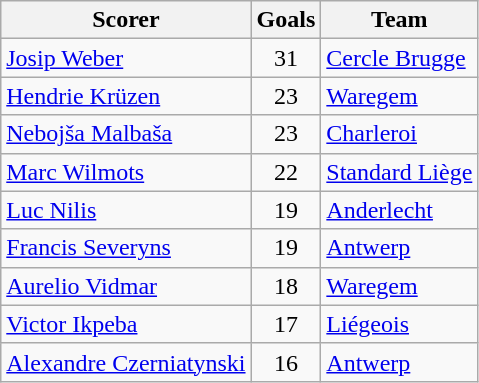<table class="wikitable">
<tr>
<th>Scorer</th>
<th>Goals</th>
<th>Team</th>
</tr>
<tr>
<td> <a href='#'>Josip Weber</a></td>
<td style="text-align:center;">31</td>
<td><a href='#'>Cercle Brugge</a></td>
</tr>
<tr>
<td> <a href='#'>Hendrie Krüzen</a></td>
<td style="text-align:center;">23</td>
<td><a href='#'>Waregem</a></td>
</tr>
<tr>
<td> <a href='#'>Nebojša Malbaša</a></td>
<td style="text-align:center;">23</td>
<td><a href='#'>Charleroi</a></td>
</tr>
<tr>
<td> <a href='#'>Marc Wilmots</a></td>
<td style="text-align:center;">22</td>
<td><a href='#'>Standard Liège</a></td>
</tr>
<tr>
<td> <a href='#'>Luc Nilis</a></td>
<td style="text-align:center;">19</td>
<td><a href='#'>Anderlecht</a></td>
</tr>
<tr>
<td> <a href='#'>Francis Severyns</a></td>
<td style="text-align:center;">19</td>
<td><a href='#'>Antwerp</a></td>
</tr>
<tr>
<td> <a href='#'>Aurelio Vidmar</a></td>
<td style="text-align:center;">18</td>
<td><a href='#'>Waregem</a></td>
</tr>
<tr>
<td> <a href='#'>Victor Ikpeba</a></td>
<td style="text-align:center;">17</td>
<td><a href='#'>Liégeois</a></td>
</tr>
<tr>
<td> <a href='#'>Alexandre Czerniatynski</a></td>
<td style="text-align:center;">16</td>
<td><a href='#'>Antwerp</a></td>
</tr>
</table>
